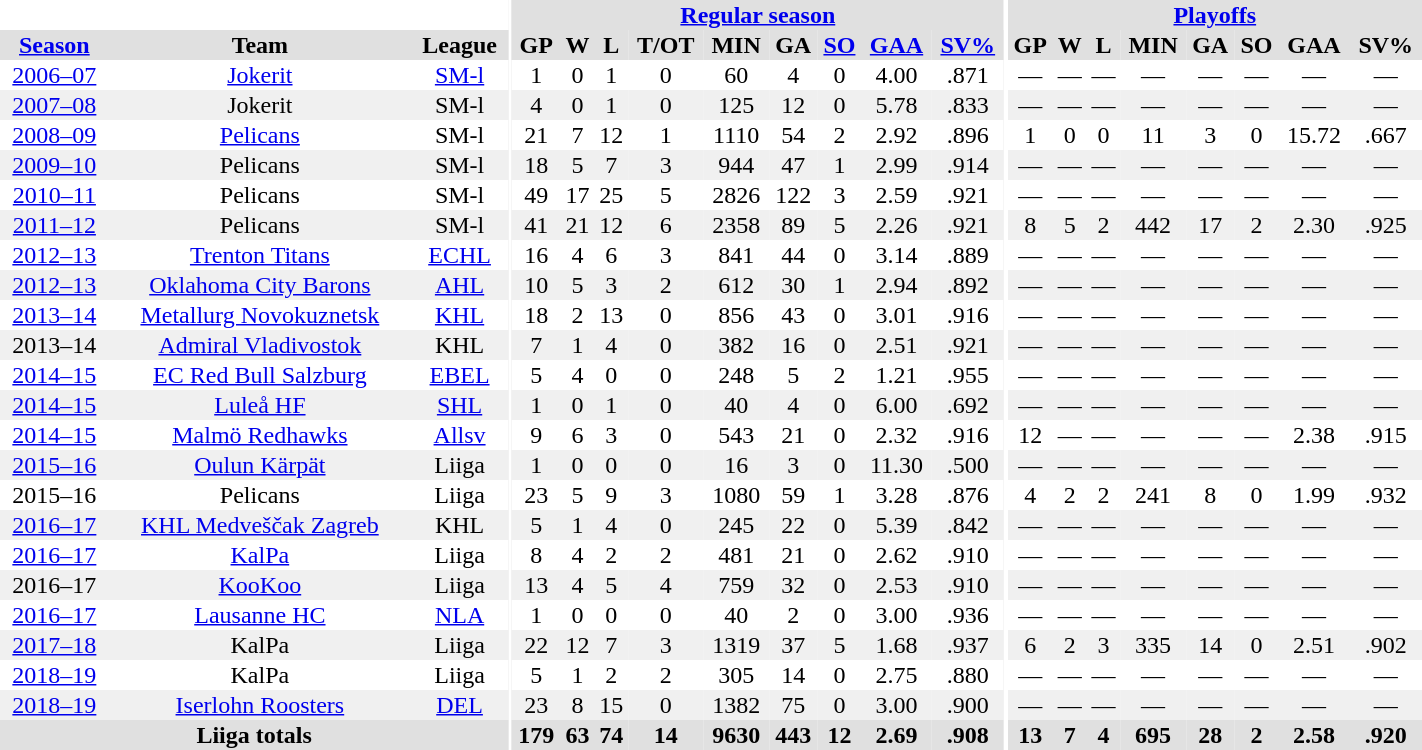<table border="0" cellpadding="1" cellspacing="0" style="text-align:center; width:75%">
<tr ALIGN="center" bgcolor="#e0e0e0">
<th align="center" colspan="3" bgcolor="#ffffff"></th>
<th align="center" rowspan="99" bgcolor="#ffffff"></th>
<th align="center" colspan="9" bgcolor="#e0e0e0"><a href='#'>Regular season</a></th>
<th align="center" rowspan="99" bgcolor="#ffffff"></th>
<th align="center" colspan="8" bgcolor="#e0e0e0"><a href='#'>Playoffs</a></th>
</tr>
<tr ALIGN="center" bgcolor="#e0e0e0">
<th><a href='#'>Season</a></th>
<th>Team</th>
<th>League</th>
<th>GP</th>
<th>W</th>
<th>L</th>
<th>T/OT</th>
<th>MIN</th>
<th>GA</th>
<th><a href='#'>SO</a></th>
<th><a href='#'>GAA</a></th>
<th><a href='#'>SV%</a></th>
<th>GP</th>
<th>W</th>
<th>L</th>
<th>MIN</th>
<th>GA</th>
<th>SO</th>
<th>GAA</th>
<th>SV%</th>
</tr>
<tr ALIGN="center">
<td><a href='#'>2006–07</a></td>
<td><a href='#'>Jokerit</a></td>
<td><a href='#'>SM-l</a></td>
<td>1</td>
<td>0</td>
<td>1</td>
<td>0</td>
<td>60</td>
<td>4</td>
<td>0</td>
<td>4.00</td>
<td>.871</td>
<td>—</td>
<td>—</td>
<td>—</td>
<td>—</td>
<td>—</td>
<td>—</td>
<td>—</td>
<td>—</td>
</tr>
<tr ALIGN="center" bgcolor="#f0f0f0">
<td><a href='#'>2007–08</a></td>
<td>Jokerit</td>
<td>SM-l</td>
<td>4</td>
<td>0</td>
<td>1</td>
<td>0</td>
<td>125</td>
<td>12</td>
<td>0</td>
<td>5.78</td>
<td>.833</td>
<td>—</td>
<td>—</td>
<td>—</td>
<td>—</td>
<td>—</td>
<td>—</td>
<td>—</td>
<td>—</td>
</tr>
<tr ALIGN="center">
<td><a href='#'>2008–09</a></td>
<td><a href='#'>Pelicans</a></td>
<td>SM-l</td>
<td align="center">21</td>
<td align="center">7</td>
<td align="center">12</td>
<td align="center">1</td>
<td align="center">1110</td>
<td align="center">54</td>
<td align="center">2</td>
<td align="center">2.92</td>
<td>.896</td>
<td>1</td>
<td>0</td>
<td>0</td>
<td>11</td>
<td>3</td>
<td>0</td>
<td>15.72</td>
<td>.667</td>
</tr>
<tr ALIGN="center" bgcolor="#f0f0f0">
<td><a href='#'>2009–10</a></td>
<td>Pelicans</td>
<td>SM-l</td>
<td align="center">18</td>
<td align="center">5</td>
<td align="center">7</td>
<td align="center">3</td>
<td align="center">944</td>
<td align="center">47</td>
<td align="center">1</td>
<td align="center">2.99</td>
<td>.914</td>
<td>—</td>
<td>—</td>
<td>—</td>
<td>—</td>
<td>—</td>
<td>—</td>
<td>—</td>
<td>—</td>
</tr>
<tr ALIGN="center">
<td><a href='#'>2010–11</a></td>
<td>Pelicans</td>
<td>SM-l</td>
<td>49</td>
<td>17</td>
<td>25</td>
<td>5</td>
<td>2826</td>
<td>122</td>
<td>3</td>
<td>2.59</td>
<td>.921</td>
<td>—</td>
<td>—</td>
<td>—</td>
<td>—</td>
<td>—</td>
<td>—</td>
<td>—</td>
<td>—</td>
</tr>
<tr ALIGN="center" bgcolor="#f0f0f0">
<td><a href='#'>2011–12</a></td>
<td>Pelicans</td>
<td>SM-l</td>
<td>41</td>
<td>21</td>
<td>12</td>
<td>6</td>
<td>2358</td>
<td>89</td>
<td>5</td>
<td>2.26</td>
<td>.921</td>
<td>8</td>
<td>5</td>
<td>2</td>
<td>442</td>
<td>17</td>
<td>2</td>
<td>2.30</td>
<td>.925</td>
</tr>
<tr ALIGN="center">
<td><a href='#'>2012–13</a></td>
<td><a href='#'>Trenton Titans</a></td>
<td><a href='#'>ECHL</a></td>
<td>16</td>
<td>4</td>
<td>6</td>
<td>3</td>
<td>841</td>
<td>44</td>
<td>0</td>
<td>3.14</td>
<td>.889</td>
<td>—</td>
<td>—</td>
<td>—</td>
<td>—</td>
<td>—</td>
<td>—</td>
<td>—</td>
<td>—</td>
</tr>
<tr ALIGN="center" bgcolor="#f0f0f0">
<td><a href='#'>2012–13</a></td>
<td><a href='#'>Oklahoma City Barons</a></td>
<td><a href='#'>AHL</a></td>
<td>10</td>
<td>5</td>
<td>3</td>
<td>2</td>
<td>612</td>
<td>30</td>
<td>1</td>
<td>2.94</td>
<td>.892</td>
<td>—</td>
<td>—</td>
<td>—</td>
<td>—</td>
<td>—</td>
<td>—</td>
<td>—</td>
<td>—</td>
</tr>
<tr ALIGN="center">
<td><a href='#'>2013–14</a></td>
<td><a href='#'>Metallurg Novokuznetsk</a></td>
<td><a href='#'>KHL</a></td>
<td>18</td>
<td>2</td>
<td>13</td>
<td>0</td>
<td>856</td>
<td>43</td>
<td>0</td>
<td>3.01</td>
<td>.916</td>
<td>—</td>
<td>—</td>
<td>—</td>
<td>—</td>
<td>—</td>
<td>—</td>
<td>—</td>
<td>—</td>
</tr>
<tr ALIGN="center" bgcolor="#f0f0f0">
<td>2013–14</td>
<td><a href='#'>Admiral Vladivostok</a></td>
<td>KHL</td>
<td>7</td>
<td>1</td>
<td>4</td>
<td>0</td>
<td>382</td>
<td>16</td>
<td>0</td>
<td>2.51</td>
<td>.921</td>
<td>—</td>
<td>—</td>
<td>—</td>
<td>—</td>
<td>—</td>
<td>—</td>
<td>—</td>
<td>—</td>
</tr>
<tr ALIGN="center">
<td><a href='#'>2014–15</a></td>
<td><a href='#'>EC Red Bull Salzburg</a></td>
<td><a href='#'>EBEL</a></td>
<td>5</td>
<td>4</td>
<td>0</td>
<td>0</td>
<td>248</td>
<td>5</td>
<td>2</td>
<td>1.21</td>
<td>.955</td>
<td>—</td>
<td>—</td>
<td>—</td>
<td>—</td>
<td>—</td>
<td>—</td>
<td>—</td>
<td>—</td>
</tr>
<tr ALIGN="center" bgcolor="#f0f0f0">
<td><a href='#'>2014–15</a></td>
<td><a href='#'>Luleå HF</a></td>
<td><a href='#'>SHL</a></td>
<td>1</td>
<td>0</td>
<td>1</td>
<td>0</td>
<td>40</td>
<td>4</td>
<td>0</td>
<td>6.00</td>
<td>.692</td>
<td>—</td>
<td>—</td>
<td>—</td>
<td>—</td>
<td>—</td>
<td>—</td>
<td>—</td>
<td>—</td>
</tr>
<tr ALIGN="center">
<td><a href='#'>2014–15</a></td>
<td><a href='#'>Malmö Redhawks</a></td>
<td><a href='#'>Allsv</a></td>
<td>9</td>
<td>6</td>
<td>3</td>
<td>0</td>
<td>543</td>
<td>21</td>
<td>0</td>
<td>2.32</td>
<td>.916</td>
<td>12</td>
<td>—</td>
<td>—</td>
<td>—</td>
<td>—</td>
<td>—</td>
<td>2.38</td>
<td>.915</td>
</tr>
<tr ALIGN="center" bgcolor="#f0f0f0">
<td><a href='#'>2015–16</a></td>
<td><a href='#'>Oulun Kärpät</a></td>
<td>Liiga</td>
<td>1</td>
<td>0</td>
<td>0</td>
<td>0</td>
<td>16</td>
<td>3</td>
<td>0</td>
<td>11.30</td>
<td>.500</td>
<td>—</td>
<td>—</td>
<td>—</td>
<td>—</td>
<td>—</td>
<td>—</td>
<td>—</td>
<td>—</td>
</tr>
<tr ALIGN="center">
<td>2015–16</td>
<td>Pelicans</td>
<td>Liiga</td>
<td>23</td>
<td>5</td>
<td>9</td>
<td>3</td>
<td>1080</td>
<td>59</td>
<td>1</td>
<td>3.28</td>
<td>.876</td>
<td>4</td>
<td>2</td>
<td>2</td>
<td>241</td>
<td>8</td>
<td>0</td>
<td>1.99</td>
<td>.932</td>
</tr>
<tr ALIGN="center" bgcolor="#f0f0f0">
<td><a href='#'>2016–17</a></td>
<td><a href='#'>KHL Medveščak Zagreb</a></td>
<td>KHL</td>
<td>5</td>
<td>1</td>
<td>4</td>
<td>0</td>
<td>245</td>
<td>22</td>
<td>0</td>
<td>5.39</td>
<td>.842</td>
<td>—</td>
<td>—</td>
<td>—</td>
<td>—</td>
<td>—</td>
<td>—</td>
<td>—</td>
<td>—</td>
</tr>
<tr ALIGN="center">
<td><a href='#'>2016–17</a></td>
<td><a href='#'>KalPa</a></td>
<td>Liiga</td>
<td>8</td>
<td>4</td>
<td>2</td>
<td>2</td>
<td>481</td>
<td>21</td>
<td>0</td>
<td>2.62</td>
<td>.910</td>
<td>—</td>
<td>—</td>
<td>—</td>
<td>—</td>
<td>—</td>
<td>—</td>
<td>—</td>
<td>—</td>
</tr>
<tr ALIGN="center" bgcolor="#f0f0f0">
<td>2016–17</td>
<td><a href='#'>KooKoo</a></td>
<td>Liiga</td>
<td>13</td>
<td>4</td>
<td>5</td>
<td>4</td>
<td>759</td>
<td>32</td>
<td>0</td>
<td>2.53</td>
<td>.910</td>
<td>—</td>
<td>—</td>
<td>—</td>
<td>—</td>
<td>—</td>
<td>—</td>
<td>—</td>
<td>—</td>
</tr>
<tr ALIGN="center">
<td><a href='#'>2016–17</a></td>
<td><a href='#'>Lausanne HC</a></td>
<td><a href='#'>NLA</a></td>
<td>1</td>
<td>0</td>
<td>0</td>
<td>0</td>
<td>40</td>
<td>2</td>
<td>0</td>
<td>3.00</td>
<td>.936</td>
<td>—</td>
<td>—</td>
<td>—</td>
<td>—</td>
<td>—</td>
<td>—</td>
<td>—</td>
<td>—</td>
</tr>
<tr ALIGN="center" bgcolor="#f0f0f0">
<td><a href='#'>2017–18</a></td>
<td>KalPa</td>
<td>Liiga</td>
<td>22</td>
<td>12</td>
<td>7</td>
<td>3</td>
<td>1319</td>
<td>37</td>
<td>5</td>
<td>1.68</td>
<td>.937</td>
<td>6</td>
<td>2</td>
<td>3</td>
<td>335</td>
<td>14</td>
<td>0</td>
<td>2.51</td>
<td>.902</td>
</tr>
<tr ALIGN="center">
<td><a href='#'>2018–19</a></td>
<td>KalPa</td>
<td>Liiga</td>
<td>5</td>
<td>1</td>
<td>2</td>
<td>2</td>
<td>305</td>
<td>14</td>
<td>0</td>
<td>2.75</td>
<td>.880</td>
<td>—</td>
<td>—</td>
<td>—</td>
<td>—</td>
<td>—</td>
<td>—</td>
<td>—</td>
<td>—</td>
</tr>
<tr ALIGN="center" bgcolor="#f0f0f0">
<td><a href='#'>2018–19</a></td>
<td><a href='#'>Iserlohn Roosters</a></td>
<td><a href='#'>DEL</a></td>
<td>23</td>
<td>8</td>
<td>15</td>
<td>0</td>
<td>1382</td>
<td>75</td>
<td>0</td>
<td>3.00</td>
<td>.900</td>
<td>—</td>
<td>—</td>
<td>—</td>
<td>—</td>
<td>—</td>
<td>—</td>
<td>—</td>
<td>—</td>
</tr>
<tr ALIGN="center" bgcolor="#e0e0e0">
<th colspan="3">Liiga totals</th>
<th align="center">179</th>
<th align="center">63</th>
<th align="center">74</th>
<th align="center">14</th>
<th align="center">9630</th>
<th align="center">443</th>
<th align="center">12</th>
<th align="center">2.69</th>
<th>.908</th>
<th>13</th>
<th>7</th>
<th>4</th>
<th>695</th>
<th>28</th>
<th>2</th>
<th>2.58</th>
<th>.920</th>
</tr>
</table>
